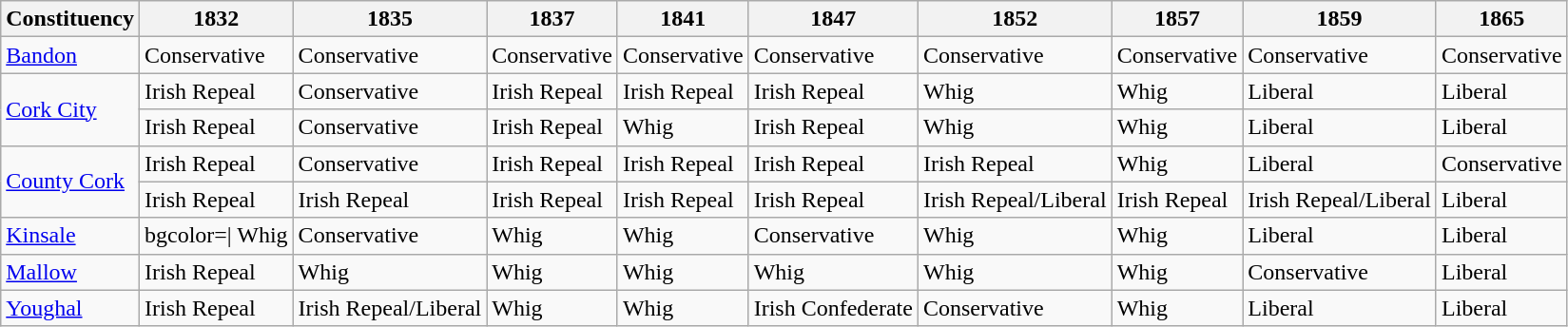<table class=wikitable sortable>
<tr>
<th>Constituency</th>
<th>1832</th>
<th>1835</th>
<th>1837</th>
<th>1841</th>
<th>1847</th>
<th>1852</th>
<th>1857</th>
<th>1859</th>
<th>1865</th>
</tr>
<tr>
<td><a href='#'>Bandon</a></td>
<td bgcolor=>Conservative</td>
<td bgcolor=>Conservative</td>
<td bgcolor=>Conservative</td>
<td bgcolor=>Conservative</td>
<td bgcolor=>Conservative</td>
<td bgcolor=>Conservative</td>
<td bgcolor=>Conservative</td>
<td bgcolor=>Conservative</td>
<td bgcolor=>Conservative</td>
</tr>
<tr>
<td rowspan=2><a href='#'>Cork City</a></td>
<td bgcolor=>Irish Repeal</td>
<td bgcolor=>Conservative</td>
<td bgcolor=>Irish Repeal</td>
<td bgcolor=>Irish Repeal</td>
<td bgcolor=>Irish Repeal</td>
<td bgcolor=>Whig</td>
<td bgcolor=>Whig</td>
<td bgcolor=>Liberal</td>
<td bgcolor=>Liberal</td>
</tr>
<tr>
<td bgcolor=>Irish Repeal</td>
<td bgcolor=>Conservative</td>
<td bgcolor=>Irish Repeal</td>
<td bgcolor=>Whig</td>
<td bgcolor=>Irish Repeal</td>
<td bgcolor=>Whig</td>
<td bgcolor=>Whig</td>
<td bgcolor=>Liberal</td>
<td bgcolor=>Liberal</td>
</tr>
<tr>
<td rowspan=2><a href='#'>County Cork</a></td>
<td bgcolor=>Irish Repeal</td>
<td bgcolor=>Conservative</td>
<td bgcolor=>Irish Repeal</td>
<td bgcolor=>Irish Repeal</td>
<td bgcolor=>Irish Repeal</td>
<td bgcolor=>Irish Repeal</td>
<td bgcolor=>Whig</td>
<td bgcolor=>Liberal</td>
<td bgcolor=>Conservative</td>
</tr>
<tr>
<td bgcolor=>Irish Repeal</td>
<td bgcolor=>Irish Repeal</td>
<td bgcolor=>Irish Repeal</td>
<td bgcolor=>Irish Repeal</td>
<td bgcolor=>Irish Repeal</td>
<td bgcolor=>Irish Repeal/Liberal</td>
<td bgcolor=>Irish Repeal</td>
<td bgcolor=>Irish Repeal/Liberal</td>
<td bgcolor=>Liberal</td>
</tr>
<tr>
<td><a href='#'>Kinsale</a></td>
<td bgcolor=>bgcolor=| Whig</td>
<td bgcolor=>Conservative</td>
<td bgcolor=>Whig</td>
<td bgcolor=>Whig</td>
<td bgcolor=>Conservative</td>
<td bgcolor=>Whig</td>
<td bgcolor=>Whig</td>
<td bgcolor=>Liberal</td>
<td bgcolor=>Liberal</td>
</tr>
<tr>
<td><a href='#'>Mallow</a></td>
<td bgcolor=>Irish Repeal</td>
<td bgcolor=>Whig</td>
<td bgcolor=>Whig</td>
<td bgcolor=>Whig</td>
<td bgcolor=>Whig</td>
<td bgcolor=>Whig</td>
<td bgcolor=>Whig</td>
<td bgcolor=>Conservative</td>
<td bgcolor=>Liberal</td>
</tr>
<tr>
<td><a href='#'>Youghal</a></td>
<td bgcolor=>Irish Repeal</td>
<td bgcolor=>Irish Repeal/Liberal</td>
<td bgcolor=>Whig</td>
<td bgcolor=>Whig</td>
<td>Irish Confederate</td>
<td bgcolor=>Conservative</td>
<td bgcolor=>Whig</td>
<td bgcolor=>Liberal</td>
<td bgcolor=>Liberal</td>
</tr>
</table>
